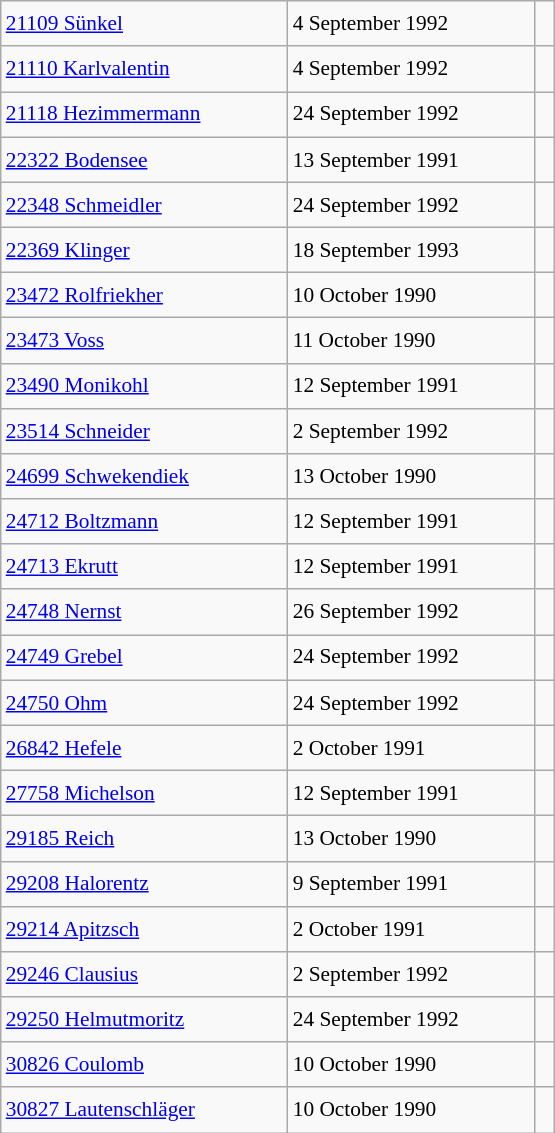<table class="wikitable" style="font-size: 89%; float: left; width: 26em; margin-right: 1em; line-height: 1.65em">
<tr>
<td><a href='#'>21109 Sünkel</a></td>
<td>4 September 1992</td>
<td> </td>
</tr>
<tr>
<td><a href='#'>21110 Karlvalentin</a></td>
<td>4 September 1992</td>
<td> </td>
</tr>
<tr>
<td><a href='#'>21118 Hezimmermann</a></td>
<td>24 September 1992</td>
<td> </td>
</tr>
<tr>
<td><a href='#'>22322 Bodensee</a></td>
<td>13 September 1991</td>
<td> </td>
</tr>
<tr>
<td><a href='#'>22348 Schmeidler</a></td>
<td>24 September 1992</td>
<td> </td>
</tr>
<tr>
<td><a href='#'>22369 Klinger</a></td>
<td>18 September 1993</td>
<td> </td>
</tr>
<tr>
<td><a href='#'>23472 Rolfriekher</a></td>
<td>10 October 1990</td>
<td> </td>
</tr>
<tr>
<td><a href='#'>23473 Voss</a></td>
<td>11 October 1990</td>
<td> </td>
</tr>
<tr>
<td><a href='#'>23490 Monikohl</a></td>
<td>12 September 1991</td>
<td> </td>
</tr>
<tr>
<td><a href='#'>23514 Schneider</a></td>
<td>2 September 1992</td>
<td> </td>
</tr>
<tr>
<td><a href='#'>24699 Schwekendiek</a></td>
<td>13 October 1990</td>
<td> </td>
</tr>
<tr>
<td><a href='#'>24712 Boltzmann</a></td>
<td>12 September 1991</td>
<td> </td>
</tr>
<tr>
<td><a href='#'>24713 Ekrutt</a></td>
<td>12 September 1991</td>
<td> </td>
</tr>
<tr>
<td><a href='#'>24748 Nernst</a></td>
<td>26 September 1992</td>
<td> </td>
</tr>
<tr>
<td><a href='#'>24749 Grebel</a></td>
<td>24 September 1992</td>
<td> </td>
</tr>
<tr>
<td><a href='#'>24750 Ohm</a></td>
<td>24 September 1992</td>
<td> </td>
</tr>
<tr>
<td><a href='#'>26842 Hefele</a></td>
<td>2 October 1991</td>
<td> </td>
</tr>
<tr>
<td><a href='#'>27758 Michelson</a></td>
<td>12 September 1991</td>
<td> </td>
</tr>
<tr>
<td><a href='#'>29185 Reich</a></td>
<td>13 October 1990</td>
<td> </td>
</tr>
<tr>
<td><a href='#'>29208 Halorentz</a></td>
<td>9 September 1991</td>
<td> </td>
</tr>
<tr>
<td><a href='#'>29214 Apitzsch</a></td>
<td>2 October 1991</td>
<td> </td>
</tr>
<tr>
<td><a href='#'>29246 Clausius</a></td>
<td>2 September 1992</td>
<td> </td>
</tr>
<tr>
<td><a href='#'>29250 Helmutmoritz</a></td>
<td>24 September 1992</td>
<td> </td>
</tr>
<tr>
<td><a href='#'>30826 Coulomb</a></td>
<td>10 October 1990</td>
<td> </td>
</tr>
<tr>
<td><a href='#'>30827 Lautenschläger</a></td>
<td>10 October 1990</td>
<td> </td>
</tr>
</table>
